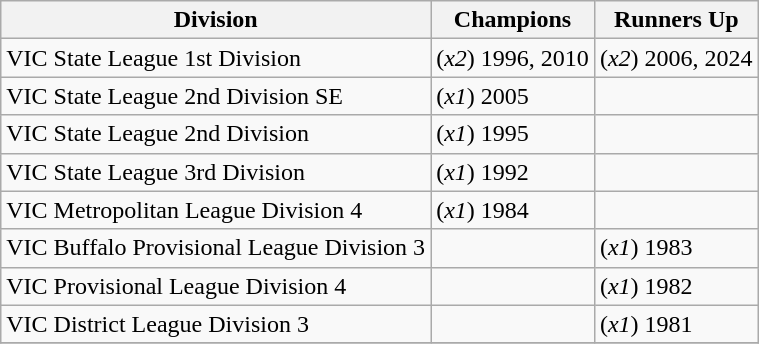<table class="wikitable">
<tr>
<th scope="col">Division</th>
<th scope="col">Champions</th>
<th scope="col">Runners Up</th>
</tr>
<tr>
<td>VIC State League 1st Division</td>
<td>(<em>x2</em>) 1996, 2010</td>
<td>(<em>x2</em>) 2006, 2024</td>
</tr>
<tr>
<td>VIC State League 2nd Division SE</td>
<td>(<em>x1</em>) 2005</td>
<td></td>
</tr>
<tr>
<td>VIC State League 2nd Division</td>
<td>(<em>x1</em>) 1995</td>
<td></td>
</tr>
<tr>
<td>VIC State League 3rd Division</td>
<td>(<em>x1</em>) 1992</td>
<td></td>
</tr>
<tr>
<td>VIC Metropolitan League Division 4</td>
<td>(<em>x1</em>) 1984</td>
<td></td>
</tr>
<tr>
<td>VIC Buffalo Provisional League Division 3</td>
<td></td>
<td>(<em>x1</em>) 1983</td>
</tr>
<tr>
<td>VIC Provisional League Division 4</td>
<td></td>
<td>(<em>x1</em>) 1982</td>
</tr>
<tr>
<td>VIC District League Division 3</td>
<td></td>
<td>(<em>x1</em>) 1981</td>
</tr>
<tr>
</tr>
</table>
